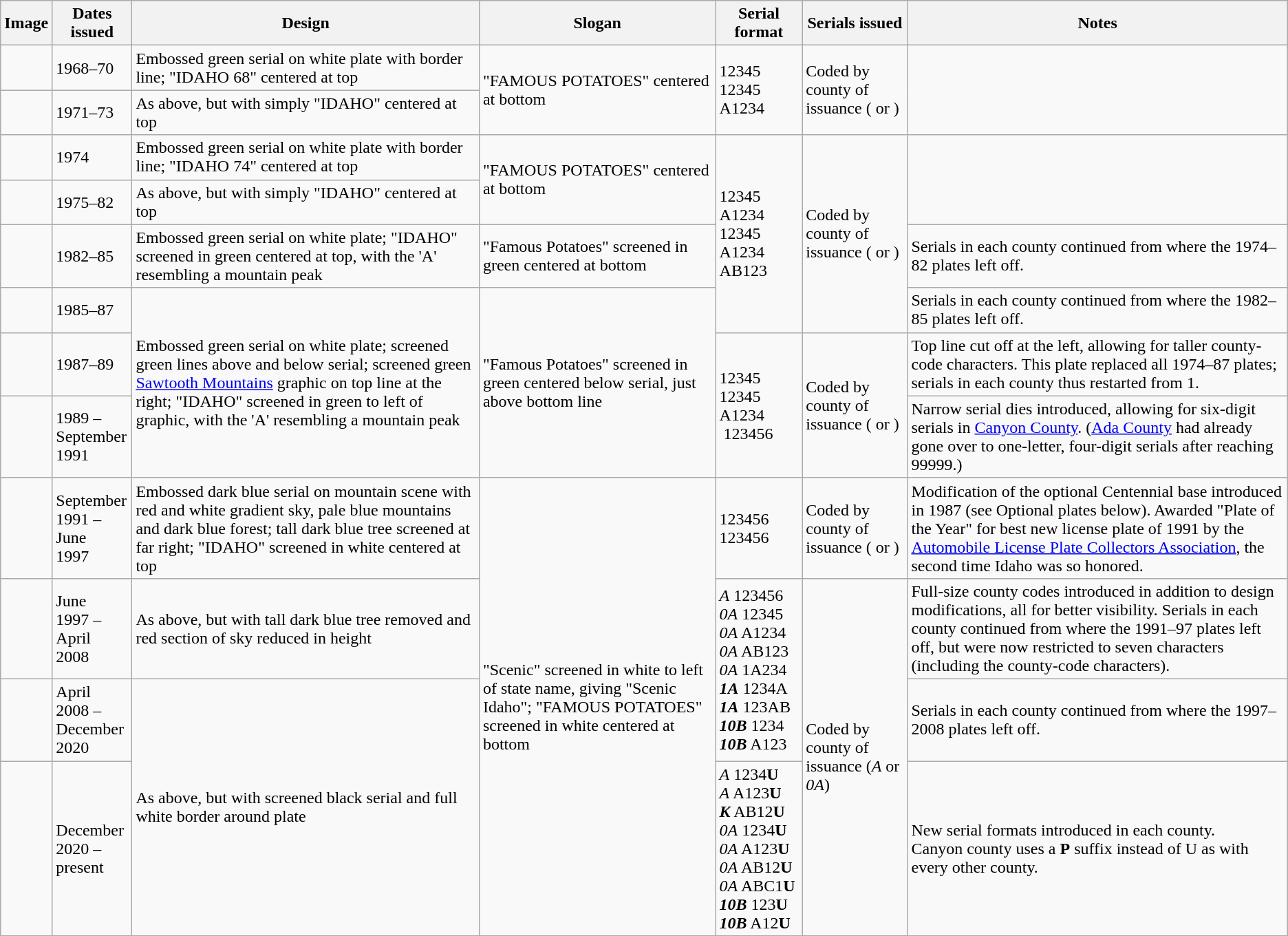<table class="wikitable">
<tr>
<th>Image</th>
<th style="width:70px;">Dates issued</th>
<th>Design</th>
<th>Slogan</th>
<th>Serial format</th>
<th>Serials issued</th>
<th>Notes</th>
</tr>
<tr>
<td></td>
<td>1968–70</td>
<td>Embossed green serial on white plate with border line; "IDAHO 68" centered at top</td>
<td rowspan="2">"FAMOUS POTATOES" centered at bottom</td>
<td rowspan="2"> 12345<br> 12345<br> A1234</td>
<td rowspan="2">Coded by county of issuance ( or )</td>
<td rowspan="2"></td>
</tr>
<tr>
<td></td>
<td>1971–73</td>
<td>As above, but with simply "IDAHO" centered at top</td>
</tr>
<tr>
<td></td>
<td>1974</td>
<td>Embossed green serial on white plate with border line; "IDAHO 74" centered at top</td>
<td rowspan="2">"FAMOUS POTATOES" centered at bottom</td>
<td rowspan="4"> 12345<br> A1234<br> 12345<br> A1234<br> AB123</td>
<td rowspan="4">Coded by county of issuance ( or )</td>
<td rowspan="2"></td>
</tr>
<tr>
<td></td>
<td>1975–82</td>
<td>As above, but with simply "IDAHO" centered at top</td>
</tr>
<tr>
<td></td>
<td>1982–85</td>
<td>Embossed green serial on white plate; "IDAHO" screened in green centered at top, with the 'A' resembling a mountain peak</td>
<td>"Famous Potatoes" screened in green centered at bottom</td>
<td>Serials in each county continued from where the 1974–82 plates left off.</td>
</tr>
<tr>
<td></td>
<td>1985–87</td>
<td rowspan="3">Embossed green serial on white plate; screened green lines above and below serial; screened green <a href='#'>Sawtooth Mountains</a> graphic on top line at the right; "IDAHO" screened in green to left of graphic, with the 'A' resembling a mountain peak</td>
<td rowspan="3">"Famous Potatoes" screened in green centered below serial, just above bottom line</td>
<td>Serials in each county continued from where the 1982–85 plates left off.</td>
</tr>
<tr>
<td></td>
<td>1987–89</td>
<td rowspan="2"> 12345<br> 12345<br> A1234<br> 123456</td>
<td rowspan="2">Coded by county of issuance ( or )</td>
<td>Top line cut off at the left, allowing for taller county-code characters. This plate replaced all 1974–87 plates; serials in each county thus restarted from 1.</td>
</tr>
<tr>
<td></td>
<td>1989 – September 1991</td>
<td>Narrow serial dies introduced, allowing for six-digit serials in <a href='#'>Canyon County</a>. (<a href='#'>Ada County</a> had already gone over to one-letter, four-digit serials after reaching 99999.)</td>
</tr>
<tr>
<td></td>
<td>September 1991 – June<br>1997</td>
<td>Embossed dark blue serial on mountain scene with red and white gradient sky, pale blue mountains and dark blue forest; tall dark blue tree screened at far right; "IDAHO" screened in white centered at top</td>
<td rowspan="4">"Scenic" screened in white to left of state name, giving "Scenic Idaho"; "FAMOUS POTATOES" screened in white centered at bottom</td>
<td> 123456<br> 123456</td>
<td>Coded by county of issuance ( or )</td>
<td>Modification of the optional Centennial base introduced in 1987 (see Optional plates below). Awarded "Plate of the Year" for best new license plate of 1991 by the <a href='#'>Automobile License Plate Collectors Association</a>, the second time Idaho was so honored.</td>
</tr>
<tr>
<td></td>
<td>June 1997 – April<br>2008</td>
<td>As above, but with tall dark blue tree removed and red section of sky reduced in height</td>
<td rowspan="2"><em>A</em> 123456<br><em>0A</em> 12345<br><em>0A</em> A1234<br><em>0A</em> AB123<br><em>0A</em> 1A234<br><strong><em>1A</em></strong> 1234A<br><strong><em>1A</em></strong> 123AB<br><strong><em>10B</em></strong> 1234<br><strong><em>10B</em></strong> A123</td>
<td rowspan="3">Coded by county of issuance (<em>A</em> or <em>0A</em>)</td>
<td>Full-size county codes introduced in addition to design modifications, all for better visibility. Serials in each county continued from where the 1991–97 plates left off, but were now restricted to seven characters (including the county-code characters).</td>
</tr>
<tr>
<td></td>
<td>April 2008 – December 2020</td>
<td rowspan="2">As above, but with screened black serial and full white border around plate</td>
<td>Serials in each county continued from where the 1997–2008 plates left off.</td>
</tr>
<tr>
<td></td>
<td>December 2020 – present</td>
<td><em>A</em> 1234<strong>U</strong><br><em>A</em> A123<strong>U</strong><br><strong><em>K</em></strong> AB12<strong>U</strong><br><em>0A</em> 1234<strong>U</strong><br><em>0A</em> A123<strong>U</strong><br><em>0A</em> AB12<strong>U</strong><br><em>0A</em> ABC1<strong>U</strong><br><strong><em>10B</em></strong> 123<strong>U</strong><br><strong><em>10B</em></strong> A12<strong>U</strong></td>
<td>New serial formats introduced in each county.<br>Canyon county uses a <strong>P</strong> suffix instead of U as with every other county.</td>
</tr>
</table>
